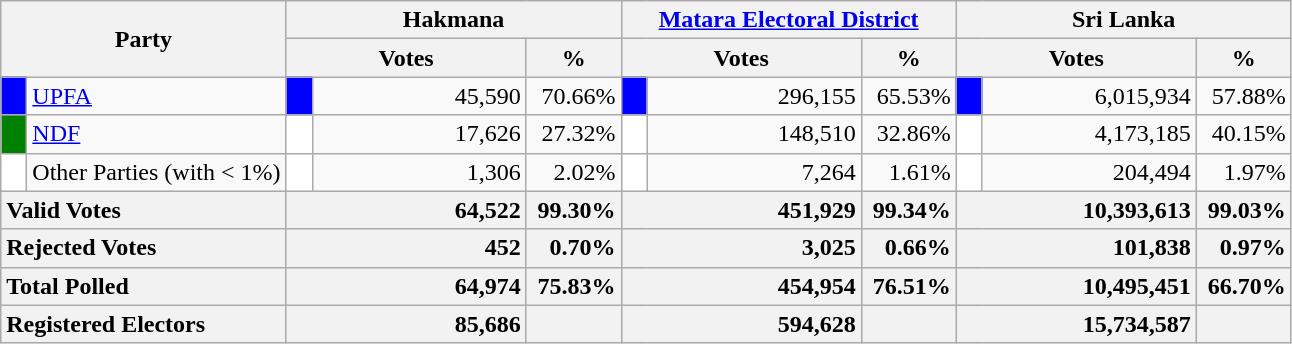<table class="wikitable">
<tr>
<th colspan="2" width="144px"rowspan="2">Party</th>
<th colspan="3" width="216px">Hakmana</th>
<th colspan="3" width="216px"><a href='#'>Matara Electoral District</a></th>
<th colspan="3" width="216px">Sri Lanka</th>
</tr>
<tr>
<th colspan="2" width="144px">Votes</th>
<th>%</th>
<th colspan="2" width="144px">Votes</th>
<th>%</th>
<th colspan="2" width="144px">Votes</th>
<th>%</th>
</tr>
<tr>
<td style="background-color:blue;" width="10px"></td>
<td style="text-align:left;"><a href='#'>UPFA</a></td>
<td style="background-color:blue;" width="10px"></td>
<td style="text-align:right;">45,590</td>
<td style="text-align:right;">70.66%</td>
<td style="background-color:blue;" width="10px"></td>
<td style="text-align:right;">296,155</td>
<td style="text-align:right;">65.53%</td>
<td style="background-color:blue;" width="10px"></td>
<td style="text-align:right;">6,015,934</td>
<td style="text-align:right;">57.88%</td>
</tr>
<tr>
<td style="background-color:green;" width="10px"></td>
<td style="text-align:left;"><a href='#'>NDF</a></td>
<td style="background-color:white;" width="10px"></td>
<td style="text-align:right;">17,626</td>
<td style="text-align:right;">27.32%</td>
<td style="background-color:white;" width="10px"></td>
<td style="text-align:right;">148,510</td>
<td style="text-align:right;">32.86%</td>
<td style="background-color:white;" width="10px"></td>
<td style="text-align:right;">4,173,185</td>
<td style="text-align:right;">40.15%</td>
</tr>
<tr>
<td style="background-color:white;" width="10px"></td>
<td style="text-align:left;">Other Parties (with < 1%)</td>
<td style="background-color:white;" width="10px"></td>
<td style="text-align:right;">1,306</td>
<td style="text-align:right;">2.02%</td>
<td style="background-color:white;" width="10px"></td>
<td style="text-align:right;">7,264</td>
<td style="text-align:right;">1.61%</td>
<td style="background-color:white;" width="10px"></td>
<td style="text-align:right;">204,494</td>
<td style="text-align:right;">1.97%</td>
</tr>
<tr>
<th colspan="2" width="144px"style="text-align:left;">Valid Votes</th>
<th style="text-align:right;"colspan="2" width="144px">64,522</th>
<th style="text-align:right;">99.30%</th>
<th style="text-align:right;"colspan="2" width="144px">451,929</th>
<th style="text-align:right;">99.34%</th>
<th style="text-align:right;"colspan="2" width="144px">10,393,613</th>
<th style="text-align:right;">99.03%</th>
</tr>
<tr>
<th colspan="2" width="144px"style="text-align:left;">Rejected Votes</th>
<th style="text-align:right;"colspan="2" width="144px">452</th>
<th style="text-align:right;">0.70%</th>
<th style="text-align:right;"colspan="2" width="144px">3,025</th>
<th style="text-align:right;">0.66%</th>
<th style="text-align:right;"colspan="2" width="144px">101,838</th>
<th style="text-align:right;">0.97%</th>
</tr>
<tr>
<th colspan="2" width="144px"style="text-align:left;">Total Polled</th>
<th style="text-align:right;"colspan="2" width="144px">64,974</th>
<th style="text-align:right;">75.83%</th>
<th style="text-align:right;"colspan="2" width="144px">454,954</th>
<th style="text-align:right;">76.51%</th>
<th style="text-align:right;"colspan="2" width="144px">10,495,451</th>
<th style="text-align:right;">66.70%</th>
</tr>
<tr>
<th colspan="2" width="144px"style="text-align:left;">Registered Electors</th>
<th style="text-align:right;"colspan="2" width="144px">85,686</th>
<th></th>
<th style="text-align:right;"colspan="2" width="144px">594,628</th>
<th></th>
<th style="text-align:right;"colspan="2" width="144px">15,734,587</th>
<th></th>
</tr>
</table>
